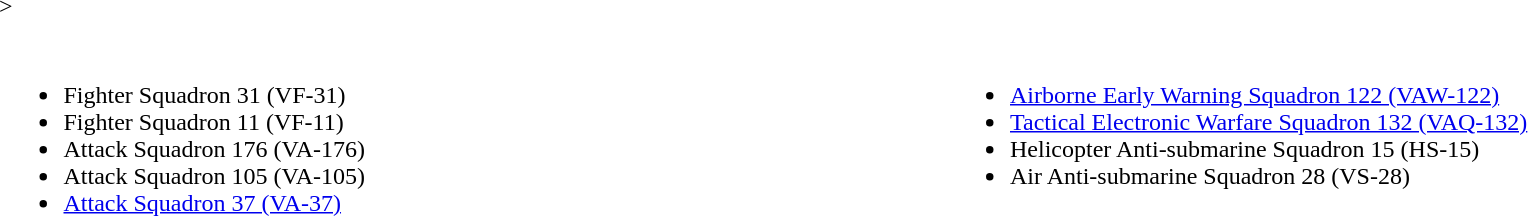<table width="100%">>
<tr>
<th colspan=2></th>
</tr>
<tr>
<td width="50%" valign="top"><br><ul><li>Fighter Squadron 31 (VF-31)</li><li>Fighter Squadron 11 (VF-11)</li><li>Attack Squadron 176 (VA-176)</li><li>Attack Squadron 105 (VA-105)</li><li><a href='#'>Attack Squadron 37 (VA-37)</a></li></ul></td>
<td width="50%" valign="top"><br><ul><li><a href='#'>Airborne Early Warning Squadron 122 (VAW-122)</a></li><li><a href='#'>Tactical Electronic Warfare Squadron 132 (VAQ-132)</a></li><li>Helicopter Anti-submarine Squadron 15 (HS-15)</li><li>Air Anti-submarine Squadron 28 (VS-28)</li></ul></td>
</tr>
</table>
